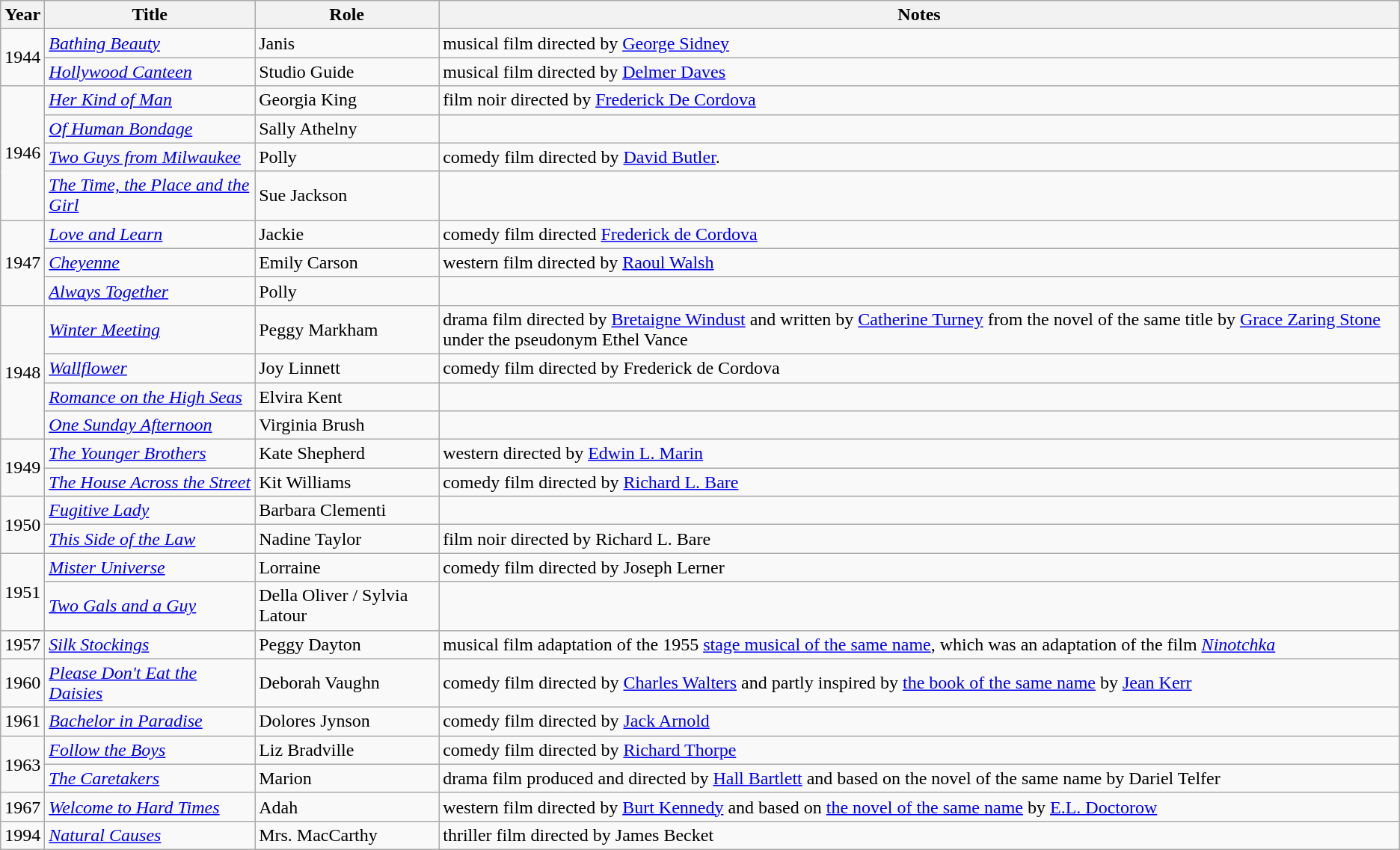<table class="wikitable sortable">
<tr>
<th>Year</th>
<th>Title</th>
<th>Role</th>
<th class="unsortable">Notes</th>
</tr>
<tr>
<td rowspan="2">1944</td>
<td><em><a href='#'>Bathing Beauty</a></em></td>
<td>Janis</td>
<td>musical film directed by <a href='#'>George Sidney</a></td>
</tr>
<tr>
<td><em><a href='#'>Hollywood Canteen</a></em></td>
<td>Studio Guide</td>
<td>musical film directed by <a href='#'>Delmer Daves</a></td>
</tr>
<tr>
<td rowspan="4">1946</td>
<td><em><a href='#'>Her Kind of Man</a></em></td>
<td>Georgia King</td>
<td>film noir directed by <a href='#'>Frederick De Cordova</a></td>
</tr>
<tr>
<td><em><a href='#'>Of Human Bondage</a></em></td>
<td>Sally Athelny</td>
<td></td>
</tr>
<tr>
<td><em><a href='#'>Two Guys from Milwaukee</a></em></td>
<td>Polly</td>
<td>comedy film directed by <a href='#'>David Butler</a>.</td>
</tr>
<tr>
<td><em><a href='#'>The Time, the Place and the Girl</a></em></td>
<td>Sue Jackson</td>
<td></td>
</tr>
<tr>
<td rowspan="3">1947</td>
<td><em><a href='#'>Love and Learn</a></em></td>
<td>Jackie</td>
<td>comedy film directed <a href='#'>Frederick de Cordova</a></td>
</tr>
<tr>
<td><em><a href='#'>Cheyenne</a></em></td>
<td>Emily Carson</td>
<td>western film directed by <a href='#'>Raoul Walsh</a></td>
</tr>
<tr>
<td><em><a href='#'>Always Together</a></em></td>
<td>Polly</td>
<td></td>
</tr>
<tr>
<td rowspan="4">1948</td>
<td><em><a href='#'>Winter Meeting</a></em></td>
<td>Peggy Markham</td>
<td>drama film directed by <a href='#'>Bretaigne Windust</a> and written by <a href='#'>Catherine Turney</a> from the novel of the same title by <a href='#'>Grace Zaring Stone</a> under the pseudonym Ethel Vance</td>
</tr>
<tr>
<td><em><a href='#'>Wallflower</a></em></td>
<td>Joy Linnett</td>
<td>comedy film directed by Frederick de Cordova</td>
</tr>
<tr>
<td><em><a href='#'>Romance on the High Seas</a></em></td>
<td>Elvira Kent</td>
<td></td>
</tr>
<tr>
<td><em><a href='#'>One Sunday Afternoon</a></em></td>
<td>Virginia Brush</td>
<td></td>
</tr>
<tr>
<td rowspan="2">1949</td>
<td><em><a href='#'>The Younger Brothers</a></em></td>
<td>Kate Shepherd</td>
<td>western directed by <a href='#'>Edwin L. Marin</a></td>
</tr>
<tr>
<td><em><a href='#'>The House Across the Street</a></em></td>
<td>Kit Williams</td>
<td>comedy film directed by <a href='#'>Richard L. Bare</a></td>
</tr>
<tr>
<td rowspan="2">1950</td>
<td><em><a href='#'>Fugitive Lady</a></em></td>
<td>Barbara Clementi</td>
<td></td>
</tr>
<tr>
<td><em><a href='#'>This Side of the Law</a></em></td>
<td>Nadine Taylor</td>
<td>film noir directed by Richard L. Bare</td>
</tr>
<tr>
<td rowspan="2">1951</td>
<td><em><a href='#'>Mister Universe</a></em></td>
<td>Lorraine</td>
<td>comedy film directed by Joseph Lerner</td>
</tr>
<tr>
<td><em><a href='#'>Two Gals and a Guy</a></em></td>
<td>Della Oliver / Sylvia Latour</td>
<td></td>
</tr>
<tr>
<td>1957</td>
<td><em><a href='#'>Silk Stockings</a></em></td>
<td>Peggy Dayton</td>
<td>musical film adaptation of the 1955 <a href='#'>stage musical of the same name</a>, which  was an adaptation of the film <em><a href='#'>Ninotchka</a></em></td>
</tr>
<tr>
<td>1960</td>
<td><em><a href='#'>Please Don't Eat the Daisies</a></em></td>
<td>Deborah Vaughn</td>
<td>comedy film directed by <a href='#'>Charles Walters</a> and partly inspired by <a href='#'>the book of the same name</a> by <a href='#'>Jean Kerr</a></td>
</tr>
<tr>
<td>1961</td>
<td><em><a href='#'>Bachelor in Paradise</a></em></td>
<td>Dolores Jynson</td>
<td>comedy film directed by <a href='#'>Jack Arnold</a></td>
</tr>
<tr>
<td rowspan="2">1963</td>
<td><em><a href='#'>Follow the Boys</a></em></td>
<td>Liz Bradville</td>
<td>comedy film directed by <a href='#'>Richard Thorpe</a></td>
</tr>
<tr>
<td><em><a href='#'>The Caretakers</a></em></td>
<td>Marion</td>
<td>drama film produced and directed by <a href='#'>Hall Bartlett</a> and based on the novel of the same name by Dariel Telfer</td>
</tr>
<tr>
<td>1967</td>
<td><em><a href='#'>Welcome to Hard Times</a></em></td>
<td>Adah</td>
<td>western film directed by <a href='#'>Burt Kennedy</a> and based on <a href='#'>the novel of the same name</a> by <a href='#'>E.L. Doctorow</a></td>
</tr>
<tr>
<td>1994</td>
<td><em><a href='#'>Natural Causes</a></em></td>
<td>Mrs. MacCarthy</td>
<td>thriller film directed by James Becket</td>
</tr>
</table>
